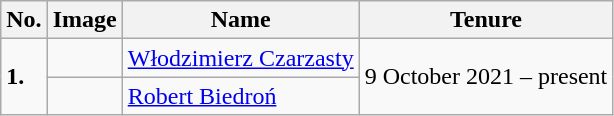<table class="wikitable">
<tr>
<th>No.</th>
<th>Image</th>
<th>Name</th>
<th>Tenure</th>
</tr>
<tr>
<td rowspan="2"><strong>1.</strong></td>
<td></td>
<td><a href='#'>Włodzimierz Czarzasty</a></td>
<td rowspan="2">9 October 2021 – present</td>
</tr>
<tr>
<td></td>
<td><a href='#'>Robert Biedroń</a></td>
</tr>
</table>
